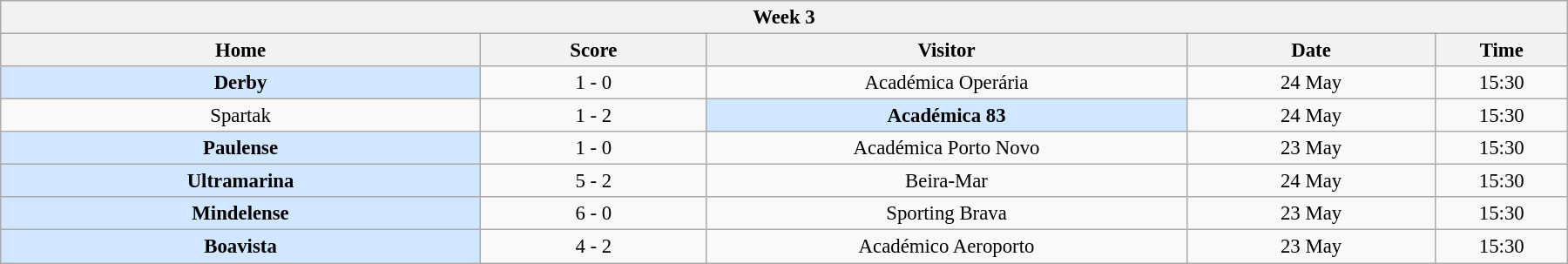<table class="wikitable" style="margin:1em auto; font-size:95%; text-align: center; width: 95%;">
<tr>
<th colspan="12" style="with: 100%;">Week 3</th>
</tr>
<tr>
<th width="200">Home</th>
<th width="90">Score</th>
<th width="200">Visitor</th>
<th width="100">Date</th>
<th width="50">Time</th>
</tr>
<tr>
<td bgcolor=#D0E7FF><strong>Derby</strong></td>
<td>1 - 0</td>
<td>Académica Operária</td>
<td>24 May</td>
<td>15:30</td>
</tr>
<tr>
<td>Spartak</td>
<td>1 - 2</td>
<td bgcolor=#D0E7FF><strong>Académica 83</strong></td>
<td>24 May</td>
<td>15:30</td>
</tr>
<tr>
<td bgcolor=#D0E7FF><strong>Paulense</strong></td>
<td>1 - 0</td>
<td>Académica Porto Novo</td>
<td>23 May</td>
<td>15:30</td>
</tr>
<tr>
<td bgcolor=#D0E7FF><strong>Ultramarina</strong></td>
<td>5 - 2</td>
<td>Beira-Mar</td>
<td>24 May</td>
<td>15:30</td>
</tr>
<tr>
<td bgcolor=#D0E7FF><strong>Mindelense</strong></td>
<td>6 - 0</td>
<td>Sporting Brava</td>
<td>23 May</td>
<td>15:30</td>
</tr>
<tr>
<td bgcolor=#D0E7FF><strong>Boavista</strong></td>
<td>4 - 2</td>
<td>Académico Aeroporto</td>
<td>23 May</td>
<td>15:30</td>
</tr>
</table>
